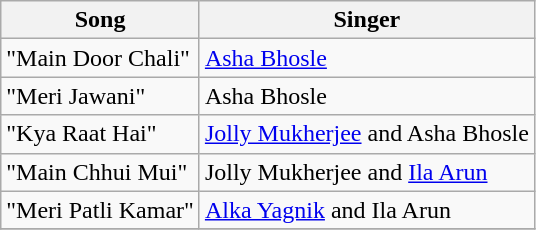<table class="wikitable">
<tr>
<th>Song</th>
<th>Singer</th>
</tr>
<tr>
<td>"Main Door Chali"</td>
<td><a href='#'>Asha Bhosle</a></td>
</tr>
<tr>
<td>"Meri Jawani"</td>
<td>Asha Bhosle</td>
</tr>
<tr>
<td>"Kya Raat Hai"</td>
<td><a href='#'>Jolly Mukherjee</a> and Asha Bhosle</td>
</tr>
<tr>
<td>"Main Chhui Mui"</td>
<td>Jolly Mukherjee and <a href='#'>Ila Arun</a></td>
</tr>
<tr>
<td>"Meri Patli Kamar"</td>
<td><a href='#'>Alka Yagnik</a> and Ila Arun</td>
</tr>
<tr>
</tr>
</table>
